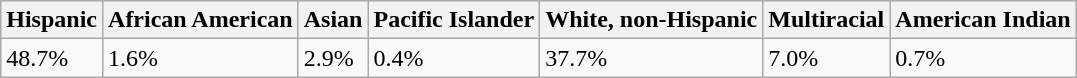<table class="wikitable">
<tr>
<th>Hispanic</th>
<th>African American</th>
<th>Asian</th>
<th>Pacific Islander</th>
<th>White, non-Hispanic</th>
<th>Multiracial</th>
<th>American Indian</th>
</tr>
<tr>
<td>48.7%</td>
<td>1.6%</td>
<td>2.9%</td>
<td>0.4%</td>
<td>37.7%</td>
<td>7.0%</td>
<td>0.7%</td>
</tr>
</table>
